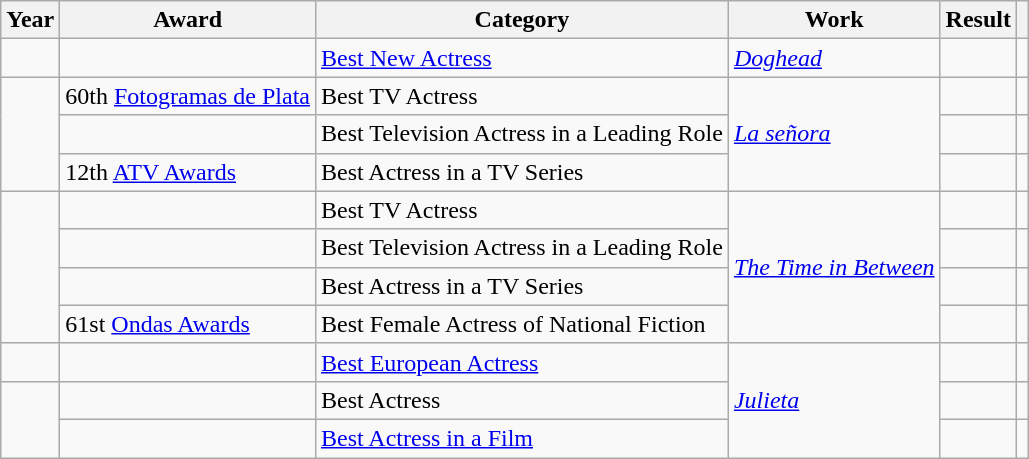<table class="wikitable sortable plainrowheaders">
<tr>
<th>Year</th>
<th>Award</th>
<th>Category</th>
<th>Work</th>
<th>Result</th>
<th></th>
</tr>
<tr>
<td></td>
<td></td>
<td><a href='#'>Best New Actress</a></td>
<td><em><a href='#'>Doghead</a></em></td>
<td></td>
<td></td>
</tr>
<tr>
<td rowspan = "3"></td>
<td>60th <a href='#'>Fotogramas de Plata</a></td>
<td>Best TV Actress</td>
<td rowspan = "3"><em><a href='#'>La señora</a></em></td>
<td></td>
<td></td>
</tr>
<tr>
<td></td>
<td>Best Television Actress in a Leading Role</td>
<td></td>
<td></td>
</tr>
<tr>
<td>12th <a href='#'>ATV Awards</a></td>
<td>Best Actress in a TV Series</td>
<td></td>
<td></td>
</tr>
<tr>
<td rowspan = "4"></td>
<td></td>
<td>Best TV Actress</td>
<td rowspan = "4"><em><a href='#'>The Time in Between</a></em></td>
<td></td>
<td></td>
</tr>
<tr>
<td></td>
<td>Best Television Actress in a Leading Role</td>
<td></td>
<td></td>
</tr>
<tr>
<td></td>
<td>Best Actress in a TV Series</td>
<td></td>
<td></td>
</tr>
<tr>
<td>61st <a href='#'>Ondas Awards</a></td>
<td>Best Female Actress of National Fiction</td>
<td></td>
<td></td>
</tr>
<tr>
<td></td>
<td></td>
<td><a href='#'>Best European Actress</a></td>
<td rowspan = "3"><em><a href='#'>Julieta</a></em></td>
<td></td>
<td></td>
</tr>
<tr>
<td rowspan = "2"></td>
<td></td>
<td>Best Actress</td>
<td></td>
<td></td>
</tr>
<tr>
<td></td>
<td><a href='#'>Best Actress in a Film</a></td>
<td></td>
<td></td>
</tr>
</table>
